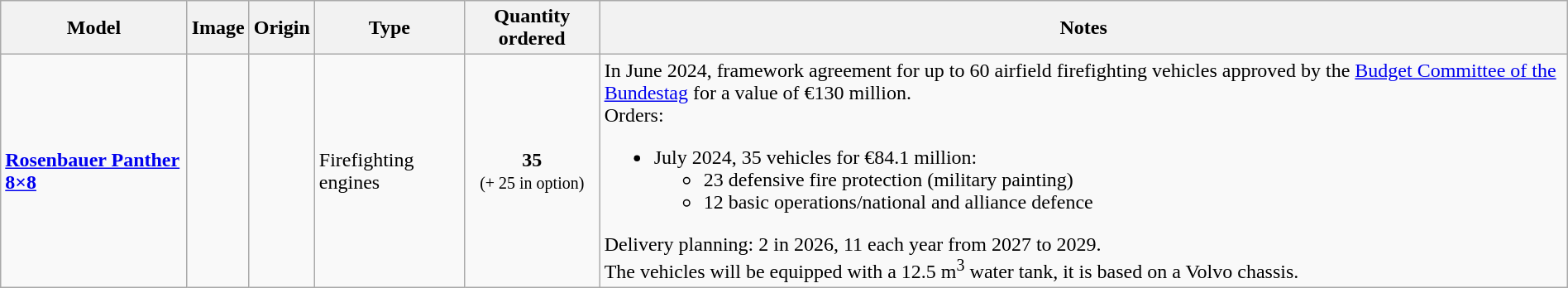<table class="wikitable" style="width:100%;">
<tr>
<th>Model</th>
<th>Image</th>
<th>Origin</th>
<th>Type</th>
<th>Quantity ordered</th>
<th>Notes</th>
</tr>
<tr>
<td><strong><a href='#'>Rosenbauer Panther 8×8</a></strong></td>
<td></td>
<td><small></small><br><small></small></td>
<td>Firefighting engines</td>
<td style="text-align: center;"><strong>35</strong><br><small>(+ 25 in option)</small></td>
<td>In June 2024, framework agreement for up to 60 airfield firefighting vehicles approved by the <a href='#'>Budget Committee of the Bundestag</a> for a value of €130 million.<br>Orders:<ul><li>July 2024, 35 vehicles for €84.1 million:<ul><li>23 defensive fire protection (military painting)</li><li>12 basic operations/national and alliance defence</li></ul></li></ul>Delivery planning: 2 in 2026, 11 each year from 2027 to 2029.<br>The vehicles will be equipped with a 12.5 m<sup>3</sup> water tank, it is based on a Volvo chassis.</td>
</tr>
</table>
